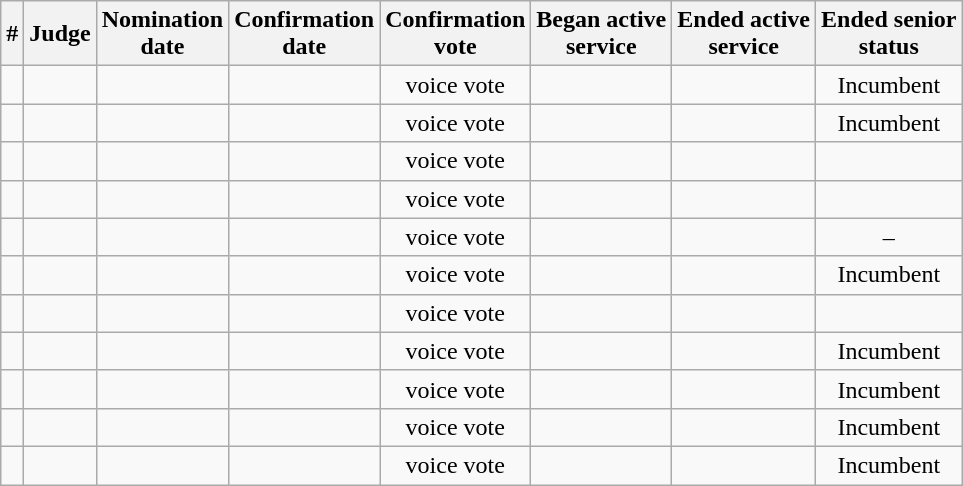<table class="sortable wikitable">
<tr>
<th>#</th>
<th>Judge</th>
<th>Nomination<br>date</th>
<th>Confirmation<br>date</th>
<th>Confirmation<br>vote</th>
<th>Began active<br>service</th>
<th>Ended active<br>service</th>
<th>Ended senior<br>status</th>
</tr>
<tr>
<td></td>
<td></td>
<td></td>
<td></td>
<td align="center">voice vote</td>
<td></td>
<td></td>
<td align="center">Incumbent</td>
</tr>
<tr>
<td></td>
<td></td>
<td></td>
<td></td>
<td align="center">voice vote</td>
<td></td>
<td></td>
<td align="center">Incumbent</td>
</tr>
<tr>
<td></td>
<td></td>
<td></td>
<td></td>
<td align="center">voice vote</td>
<td></td>
<td></td>
<td></td>
</tr>
<tr>
<td></td>
<td></td>
<td></td>
<td></td>
<td align="center">voice vote</td>
<td></td>
<td></td>
<td></td>
</tr>
<tr>
<td></td>
<td></td>
<td></td>
<td></td>
<td align="center">voice vote</td>
<td></td>
<td></td>
<td align="center">–</td>
</tr>
<tr>
<td></td>
<td></td>
<td></td>
<td></td>
<td align="center">voice vote</td>
<td></td>
<td></td>
<td align="center">Incumbent</td>
</tr>
<tr>
<td></td>
<td></td>
<td></td>
<td></td>
<td align="center">voice vote</td>
<td></td>
<td></td>
<td></td>
</tr>
<tr>
<td></td>
<td></td>
<td></td>
<td></td>
<td align="center">voice vote</td>
<td></td>
<td></td>
<td align="center">Incumbent</td>
</tr>
<tr>
<td></td>
<td></td>
<td></td>
<td></td>
<td align="center">voice vote</td>
<td></td>
<td></td>
<td align="center">Incumbent</td>
</tr>
<tr>
<td></td>
<td></td>
<td></td>
<td></td>
<td align="center">voice vote</td>
<td></td>
<td></td>
<td align="center">Incumbent</td>
</tr>
<tr>
<td></td>
<td></td>
<td></td>
<td></td>
<td align="center">voice vote</td>
<td></td>
<td></td>
<td align="center">Incumbent</td>
</tr>
</table>
